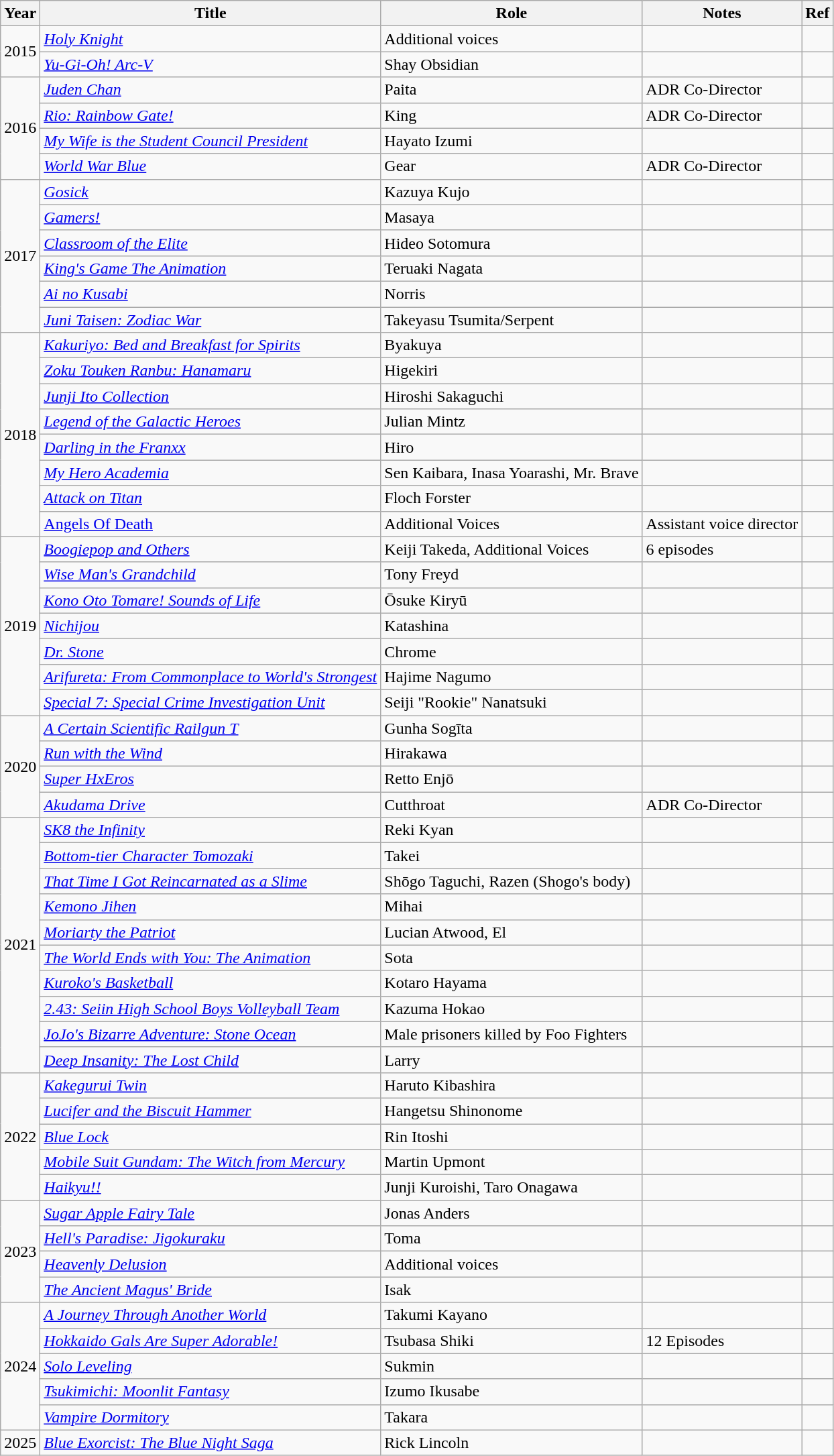<table class="wikitable">
<tr>
<th>Year</th>
<th>Title</th>
<th>Role</th>
<th>Notes</th>
<th>Ref</th>
</tr>
<tr>
<td rowspan="2">2015</td>
<td><em><a href='#'>Holy Knight</a></em></td>
<td>Additional voices</td>
<td></td>
<td></td>
</tr>
<tr>
<td><em><a href='#'>Yu-Gi-Oh! Arc-V</a></em></td>
<td>Shay Obsidian</td>
<td></td>
<td></td>
</tr>
<tr>
<td rowspan="4">2016</td>
<td><em><a href='#'>Juden Chan</a></em></td>
<td>Paita</td>
<td>ADR Co-Director</td>
<td></td>
</tr>
<tr>
<td><em><a href='#'>Rio: Rainbow Gate!</a></em></td>
<td>King</td>
<td>ADR Co-Director</td>
<td></td>
</tr>
<tr>
<td><em><a href='#'>My Wife is the Student Council President</a></em></td>
<td>Hayato Izumi</td>
<td></td>
<td></td>
</tr>
<tr>
<td><em><a href='#'>World War Blue</a></em></td>
<td>Gear</td>
<td>ADR Co-Director</td>
<td></td>
</tr>
<tr>
<td rowspan="6">2017</td>
<td><em><a href='#'>Gosick</a></em></td>
<td>Kazuya Kujo</td>
<td></td>
<td></td>
</tr>
<tr>
<td><em><a href='#'>Gamers!</a></em></td>
<td>Masaya</td>
<td></td>
<td></td>
</tr>
<tr>
<td><em><a href='#'>Classroom of the Elite</a></em></td>
<td>Hideo Sotomura</td>
<td></td>
<td></td>
</tr>
<tr>
<td><em><a href='#'>King's Game The Animation</a></em></td>
<td>Teruaki Nagata</td>
<td></td>
<td></td>
</tr>
<tr>
<td><em><a href='#'>Ai no Kusabi</a></em></td>
<td>Norris</td>
<td></td>
<td></td>
</tr>
<tr>
<td><em><a href='#'>Juni Taisen: Zodiac War</a></em></td>
<td>Takeyasu Tsumita/Serpent</td>
<td></td>
<td></td>
</tr>
<tr>
<td rowspan="8">2018</td>
<td><em><a href='#'>Kakuriyo: Bed and Breakfast for Spirits</a></em></td>
<td>Byakuya</td>
<td></td>
<td></td>
</tr>
<tr>
<td><em><a href='#'>Zoku Touken Ranbu: Hanamaru</a></em></td>
<td>Higekiri</td>
<td></td>
<td></td>
</tr>
<tr>
<td><em><a href='#'>Junji Ito Collection</a></em></td>
<td>Hiroshi Sakaguchi</td>
<td></td>
<td></td>
</tr>
<tr>
<td><em><a href='#'>Legend of the Galactic Heroes</a></em></td>
<td>Julian Mintz</td>
<td></td>
<td></td>
</tr>
<tr>
<td><em><a href='#'>Darling in the Franxx</a></em></td>
<td>Hiro</td>
<td></td>
<td></td>
</tr>
<tr>
<td><em><a href='#'>My Hero Academia</a></em></td>
<td>Sen Kaibara, Inasa Yoarashi, Mr. Brave</td>
<td></td>
<td></td>
</tr>
<tr>
<td><em><a href='#'>Attack on Titan</a></em></td>
<td>Floch Forster</td>
<td></td>
<td></td>
</tr>
<tr>
<td><a href='#'>Angels Of Death</a></td>
<td>Additional Voices</td>
<td>Assistant voice director</td>
<td></td>
</tr>
<tr>
<td rowspan="7">2019</td>
<td><em><a href='#'>Boogiepop and Others</a></em></td>
<td>Keiji Takeda, Additional Voices</td>
<td>6 episodes</td>
<td></td>
</tr>
<tr>
<td><em><a href='#'>Wise Man's Grandchild</a></em></td>
<td>Tony Freyd</td>
<td></td>
<td></td>
</tr>
<tr>
<td><em><a href='#'>Kono Oto Tomare! Sounds of Life</a></em></td>
<td>Ōsuke Kiryū</td>
<td></td>
<td></td>
</tr>
<tr>
<td><em><a href='#'>Nichijou</a></em></td>
<td>Katashina</td>
<td></td>
<td></td>
</tr>
<tr>
<td><em><a href='#'>Dr. Stone</a></em></td>
<td>Chrome</td>
<td></td>
<td></td>
</tr>
<tr>
<td><em><a href='#'>Arifureta: From Commonplace to World's Strongest</a></em></td>
<td>Hajime Nagumo</td>
<td></td>
<td></td>
</tr>
<tr>
<td><em><a href='#'>Special 7: Special Crime Investigation Unit</a></em></td>
<td>Seiji "Rookie" Nanatsuki</td>
<td></td>
<td></td>
</tr>
<tr>
<td rowspan="4">2020</td>
<td><em><a href='#'>A Certain Scientific Railgun T</a></em></td>
<td>Gunha Sogīta</td>
<td></td>
<td></td>
</tr>
<tr>
<td><em><a href='#'>Run with the Wind</a></em></td>
<td>Hirakawa</td>
<td></td>
<td></td>
</tr>
<tr>
<td><em><a href='#'>Super HxEros</a></em></td>
<td>Retto Enjō</td>
<td></td>
<td></td>
</tr>
<tr>
<td><em><a href='#'>Akudama Drive</a></em></td>
<td>Cutthroat</td>
<td>ADR Co-Director</td>
<td></td>
</tr>
<tr>
<td rowspan="10">2021</td>
<td><em><a href='#'>SK8 the Infinity</a></em></td>
<td>Reki Kyan</td>
<td></td>
<td></td>
</tr>
<tr>
<td><em><a href='#'>Bottom-tier Character Tomozaki</a></em></td>
<td>Takei</td>
<td></td>
<td></td>
</tr>
<tr>
<td><em><a href='#'>That Time I Got Reincarnated as a Slime</a></em></td>
<td>Shōgo Taguchi, Razen (Shogo's body)</td>
<td></td>
<td></td>
</tr>
<tr>
<td><em><a href='#'>Kemono Jihen</a></em></td>
<td>Mihai</td>
<td></td>
<td></td>
</tr>
<tr>
<td><em><a href='#'>Moriarty the Patriot</a></em></td>
<td>Lucian Atwood, El</td>
<td></td>
<td></td>
</tr>
<tr>
<td><em><a href='#'>The World Ends with You: The Animation</a></em></td>
<td>Sota</td>
<td></td>
<td></td>
</tr>
<tr>
<td><em><a href='#'>Kuroko's Basketball</a></em></td>
<td>Kotaro Hayama</td>
<td></td>
<td></td>
</tr>
<tr>
<td><em><a href='#'>2.43: Seiin High School Boys Volleyball Team</a></em></td>
<td>Kazuma Hokao</td>
<td></td>
<td></td>
</tr>
<tr>
<td><em><a href='#'>JoJo's Bizarre Adventure: Stone Ocean</a></em></td>
<td>Male prisoners killed by Foo Fighters</td>
<td></td>
<td></td>
</tr>
<tr>
<td><em><a href='#'>Deep Insanity: The Lost Child</a></em></td>
<td>Larry</td>
<td></td>
<td></td>
</tr>
<tr>
<td rowspan="5">2022</td>
<td><em><a href='#'>Kakegurui Twin</a></em></td>
<td>Haruto Kibashira</td>
<td></td>
<td></td>
</tr>
<tr>
<td><em><a href='#'>Lucifer and the Biscuit Hammer</a></em></td>
<td>Hangetsu Shinonome</td>
<td></td>
<td></td>
</tr>
<tr>
<td><em><a href='#'>Blue Lock</a></em></td>
<td>Rin Itoshi</td>
<td></td>
<td></td>
</tr>
<tr>
<td><em><a href='#'>Mobile Suit Gundam: The Witch from Mercury</a></em></td>
<td>Martin Upmont</td>
<td></td>
<td></td>
</tr>
<tr>
<td><em><a href='#'>Haikyu!!</a></em></td>
<td>Junji Kuroishi, Taro Onagawa</td>
<td></td>
<td></td>
</tr>
<tr>
<td rowspan="4">2023</td>
<td><em><a href='#'>Sugar Apple Fairy Tale</a></em></td>
<td>Jonas Anders</td>
<td></td>
<td></td>
</tr>
<tr>
<td><em><a href='#'>Hell's Paradise: Jigokuraku</a></em></td>
<td>Toma</td>
<td></td>
<td></td>
</tr>
<tr>
<td><em><a href='#'>Heavenly Delusion</a></em></td>
<td>Additional voices</td>
<td></td>
<td></td>
</tr>
<tr>
<td><em><a href='#'>The Ancient Magus' Bride</a></em></td>
<td>Isak</td>
<td></td>
<td></td>
</tr>
<tr>
<td rowspan="5">2024</td>
<td><em><a href='#'>A Journey Through Another World</a></em></td>
<td>Takumi Kayano</td>
<td></td>
<td></td>
</tr>
<tr>
<td><em><a href='#'>Hokkaido Gals Are Super Adorable!</a></em></td>
<td>Tsubasa Shiki</td>
<td>12 Episodes</td>
<td></td>
</tr>
<tr>
<td><em><a href='#'>Solo Leveling</a></em></td>
<td>Sukmin</td>
<td></td>
<td></td>
</tr>
<tr>
<td><em><a href='#'>Tsukimichi: Moonlit Fantasy</a></em></td>
<td>Izumo Ikusabe</td>
<td></td>
<td></td>
</tr>
<tr>
<td><em><a href='#'>Vampire Dormitory</a></em></td>
<td>Takara</td>
<td></td>
<td></td>
</tr>
<tr>
<td>2025</td>
<td><em><a href='#'>Blue Exorcist: The Blue Night Saga</a></em></td>
<td>Rick Lincoln</td>
<td></td>
<td></td>
</tr>
</table>
